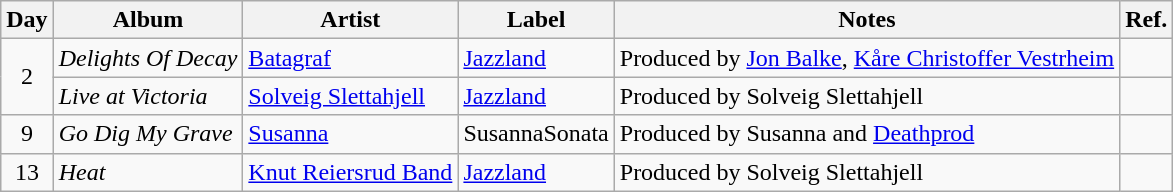<table class="wikitable">
<tr>
<th>Day</th>
<th>Album</th>
<th>Artist</th>
<th>Label</th>
<th>Notes</th>
<th>Ref.</th>
</tr>
<tr>
<td rowspan="2" style="text-align:center;">2</td>
<td><em>Delights Of Decay</em></td>
<td><a href='#'>Batagraf</a></td>
<td><a href='#'>Jazzland</a></td>
<td>Produced by <a href='#'>Jon Balke</a>, <a href='#'>Kåre Christoffer Vestrheim</a></td>
<td style="text-align:center;"></td>
</tr>
<tr>
<td><em>Live at Victoria</em></td>
<td><a href='#'>Solveig Slettahjell</a></td>
<td><a href='#'>Jazzland</a></td>
<td>Produced by Solveig Slettahjell</td>
<td style="text-align:center;"></td>
</tr>
<tr>
<td rowspan="1" style="text-align:center;">9</td>
<td><em>Go Dig My Grave</em></td>
<td><a href='#'>Susanna</a></td>
<td>SusannaSonata</td>
<td>Produced by Susanna and <a href='#'>Deathprod</a></td>
<td style="text-align:center;"></td>
</tr>
<tr>
<td rowspan="1" style="text-align:center;">13</td>
<td><em>Heat</em></td>
<td><a href='#'>Knut Reiersrud Band</a></td>
<td><a href='#'>Jazzland</a></td>
<td>Produced by Solveig Slettahjell</td>
<td style="text-align:center;"></td>
</tr>
</table>
